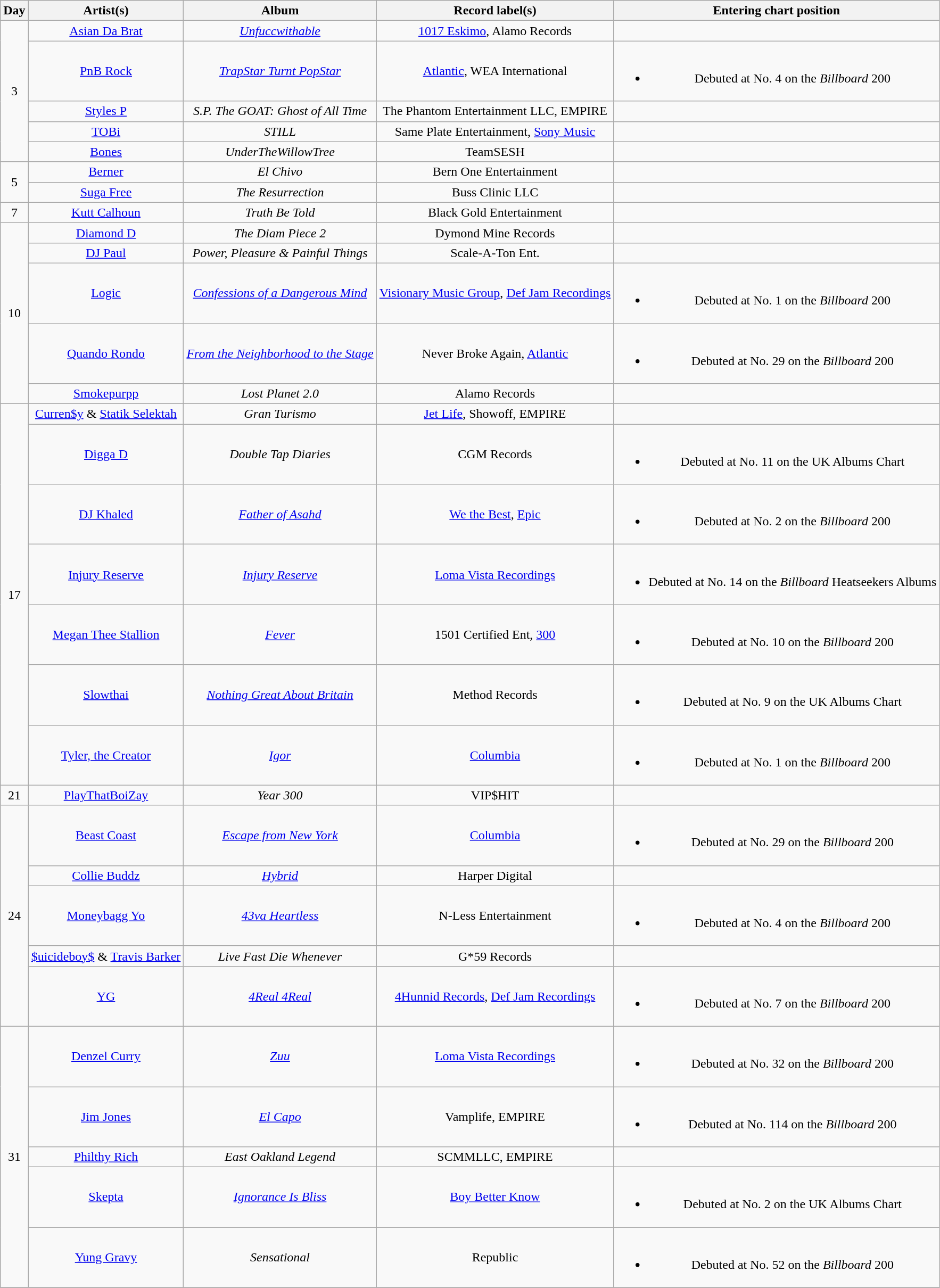<table class="wikitable" style="text-align:center;">
<tr>
<th scope="col">Day</th>
<th scope="col">Artist(s)</th>
<th scope="col">Album</th>
<th scope="col">Record label(s)</th>
<th><strong>Entering chart position</strong></th>
</tr>
<tr>
<td rowspan="5">3</td>
<td><a href='#'>Asian Da Brat</a></td>
<td><em><a href='#'>Unfuccwithable</a></em></td>
<td><a href='#'>1017 Eskimo</a>, Alamo Records</td>
<td></td>
</tr>
<tr>
<td><a href='#'>PnB Rock</a></td>
<td><em><a href='#'>TrapStar Turnt PopStar</a></em></td>
<td><a href='#'>Atlantic</a>, WEA International</td>
<td><br><ul><li>Debuted at No. 4 on the <em>Billboard</em> 200</li></ul></td>
</tr>
<tr>
<td><a href='#'>Styles P</a></td>
<td><em>S.P. The GOAT: Ghost of All Time</em></td>
<td>The Phantom Entertainment LLC, EMPIRE</td>
<td></td>
</tr>
<tr>
<td><a href='#'>TOBi</a></td>
<td><em>STILL</em></td>
<td>Same Plate Entertainment, <a href='#'>Sony Music</a></td>
<td></td>
</tr>
<tr>
<td><a href='#'>Bones</a></td>
<td><em>UnderTheWillowTree</em></td>
<td>TeamSESH</td>
<td></td>
</tr>
<tr>
<td rowspan="2">5</td>
<td><a href='#'>Berner</a></td>
<td><em>El Chivo</em></td>
<td>Bern One Entertainment</td>
<td></td>
</tr>
<tr>
<td><a href='#'>Suga Free</a></td>
<td><em>The Resurrection</em></td>
<td>Buss Clinic LLC</td>
<td></td>
</tr>
<tr>
<td>7</td>
<td><a href='#'>Kutt Calhoun</a></td>
<td><em>Truth Be Told</em></td>
<td>Black Gold Entertainment</td>
<td></td>
</tr>
<tr>
<td rowspan="5">10</td>
<td><a href='#'>Diamond D</a></td>
<td><em>The Diam Piece 2</em></td>
<td>Dymond Mine Records</td>
<td></td>
</tr>
<tr>
<td><a href='#'>DJ Paul</a></td>
<td><em>Power, Pleasure & Painful Things</em></td>
<td>Scale-A-Ton Ent.</td>
<td></td>
</tr>
<tr>
<td><a href='#'>Logic</a></td>
<td><em><a href='#'>Confessions of a Dangerous Mind</a></em></td>
<td><a href='#'>Visionary Music Group</a>, <a href='#'>Def Jam Recordings</a></td>
<td><br><ul><li>Debuted at No. 1 on the <em>Billboard</em> 200</li></ul></td>
</tr>
<tr>
<td><a href='#'>Quando Rondo</a></td>
<td><em><a href='#'>From the Neighborhood to the Stage</a></em></td>
<td>Never Broke Again, <a href='#'>Atlantic</a></td>
<td><br><ul><li>Debuted at No. 29 on the <em>Billboard</em> 200</li></ul></td>
</tr>
<tr>
<td><a href='#'>Smokepurpp</a></td>
<td><em>Lost Planet 2.0</em></td>
<td>Alamo Records</td>
<td></td>
</tr>
<tr>
<td rowspan="7">17</td>
<td><a href='#'>Curren$y</a> & <a href='#'>Statik Selektah</a></td>
<td><em>Gran Turismo</em></td>
<td><a href='#'>Jet Life</a>, Showoff, EMPIRE</td>
<td></td>
</tr>
<tr>
<td><a href='#'>Digga D</a></td>
<td><em>Double Tap Diaries</em></td>
<td>CGM Records</td>
<td><br><ul><li>Debuted at No. 11 on the UK Albums Chart</li></ul></td>
</tr>
<tr>
<td><a href='#'>DJ Khaled</a></td>
<td><em><a href='#'>Father of Asahd</a></em></td>
<td><a href='#'>We the Best</a>, <a href='#'>Epic</a></td>
<td><br><ul><li>Debuted at No. 2 on the <em>Billboard</em> 200</li></ul></td>
</tr>
<tr>
<td><a href='#'>Injury Reserve</a></td>
<td><em><a href='#'>Injury Reserve</a></em></td>
<td><a href='#'>Loma Vista Recordings</a></td>
<td><br><ul><li>Debuted at No. 14 on the <em>Billboard</em> Heatseekers Albums</li></ul></td>
</tr>
<tr>
<td><a href='#'>Megan Thee Stallion</a></td>
<td><em><a href='#'>Fever</a></em></td>
<td>1501 Certified Ent, <a href='#'>300</a></td>
<td><br><ul><li>Debuted at No. 10 on the <em>Billboard</em> 200</li></ul></td>
</tr>
<tr>
<td><a href='#'>Slowthai</a></td>
<td><em><a href='#'>Nothing Great About Britain</a></em></td>
<td>Method Records</td>
<td><br><ul><li>Debuted at No. 9 on the UK Albums Chart</li></ul></td>
</tr>
<tr>
<td><a href='#'>Tyler, the Creator</a></td>
<td><em><a href='#'>Igor</a></em></td>
<td><a href='#'>Columbia</a></td>
<td><br><ul><li>Debuted at No. 1 on the <em>Billboard</em> 200</li></ul></td>
</tr>
<tr>
<td>21</td>
<td><a href='#'>PlayThatBoiZay</a></td>
<td><em>Year 300</em></td>
<td>VIP$HIT</td>
<td></td>
</tr>
<tr>
<td rowspan="5">24</td>
<td><a href='#'>Beast Coast</a></td>
<td><em><a href='#'>Escape from New York</a></em></td>
<td><a href='#'>Columbia</a></td>
<td><br><ul><li>Debuted at No. 29 on the <em>Billboard</em> 200</li></ul></td>
</tr>
<tr>
<td><a href='#'>Collie Buddz</a></td>
<td><em><a href='#'>Hybrid</a></em></td>
<td>Harper Digital</td>
<td></td>
</tr>
<tr>
<td><a href='#'>Moneybagg Yo</a></td>
<td><em><a href='#'>43va Heartless</a></em></td>
<td>N-Less Entertainment</td>
<td><br><ul><li>Debuted at No. 4 on the <em>Billboard</em> 200</li></ul></td>
</tr>
<tr>
<td><a href='#'>$uicideboy$</a> & <a href='#'>Travis Barker</a></td>
<td><em>Live Fast Die Whenever</em></td>
<td>G*59 Records</td>
<td></td>
</tr>
<tr>
<td><a href='#'>YG</a></td>
<td><em><a href='#'>4Real 4Real</a></em></td>
<td><a href='#'>4Hunnid Records</a>, <a href='#'>Def Jam Recordings</a></td>
<td><br><ul><li>Debuted at No. 7 on the <em>Billboard</em> 200</li></ul></td>
</tr>
<tr>
<td rowspan="5">31</td>
<td><a href='#'>Denzel Curry</a></td>
<td><em><a href='#'>Zuu</a></em></td>
<td><a href='#'>Loma Vista Recordings</a></td>
<td><br><ul><li>Debuted at No. 32 on the <em>Billboard</em> 200</li></ul></td>
</tr>
<tr>
<td><a href='#'>Jim Jones</a></td>
<td><em><a href='#'>El Capo</a></em></td>
<td>Vamplife, EMPIRE</td>
<td><br><ul><li>Debuted at No. 114 on the <em>Billboard</em> 200</li></ul></td>
</tr>
<tr>
<td><a href='#'>Philthy Rich</a></td>
<td><em>East Oakland Legend</em></td>
<td>SCMMLLC, EMPIRE</td>
<td></td>
</tr>
<tr>
<td><a href='#'>Skepta</a></td>
<td><em><a href='#'>Ignorance Is Bliss</a></em></td>
<td><a href='#'>Boy Better Know</a></td>
<td><br><ul><li>Debuted at No. 2 on the UK Albums Chart</li></ul></td>
</tr>
<tr>
<td><a href='#'>Yung Gravy</a></td>
<td><em>Sensational</em></td>
<td>Republic</td>
<td><br><ul><li>Debuted at No. 52 on the <em>Billboard</em> 200</li></ul></td>
</tr>
<tr>
</tr>
</table>
